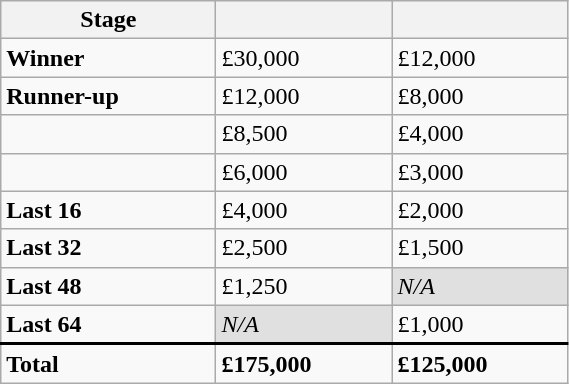<table class="wikitable" style="width:30%; margin:0">
<tr>
<th>Stage</th>
<th></th>
<th></th>
</tr>
<tr>
<td><strong>Winner</strong></td>
<td>£30,000</td>
<td>£12,000</td>
</tr>
<tr>
<td><strong>Runner-up</strong></td>
<td>£12,000</td>
<td>£8,000</td>
</tr>
<tr>
<td><strong></strong></td>
<td>£8,500</td>
<td>£4,000</td>
</tr>
<tr>
<td><strong></strong></td>
<td>£6,000</td>
<td>£3,000</td>
</tr>
<tr>
<td><strong>Last 16</strong></td>
<td>£4,000</td>
<td>£2,000</td>
</tr>
<tr>
<td><strong>Last 32</strong></td>
<td>£2,500</td>
<td>£1,500</td>
</tr>
<tr>
<td><strong>Last 48</strong></td>
<td>£1,250</td>
<td style="background:#E0E0E0;"><em>N/A</em></td>
</tr>
<tr style="border-bottom:2px solid black;">
<td><strong>Last 64</strong></td>
<td style="background:#E0E0E0;"><em>N/A</em></td>
<td>£1,000</td>
</tr>
<tr>
<td><strong>Total</strong></td>
<td><strong>£175,000</strong></td>
<td><strong>£125,000</strong></td>
</tr>
</table>
